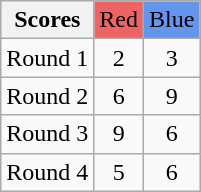<table class="wikitable" style="text-align:center">
<tr>
<th>Scores</th>
<td bgcolor="#EE6363">Red</td>
<td bgcolor="#6495ED">Blue</td>
</tr>
<tr>
<td>Round 1</td>
<td>2</td>
<td>3</td>
</tr>
<tr>
<td>Round 2</td>
<td>6</td>
<td>9</td>
</tr>
<tr>
<td>Round 3</td>
<td>9</td>
<td>6</td>
</tr>
<tr>
<td>Round 4</td>
<td>5</td>
<td>6</td>
</tr>
</table>
